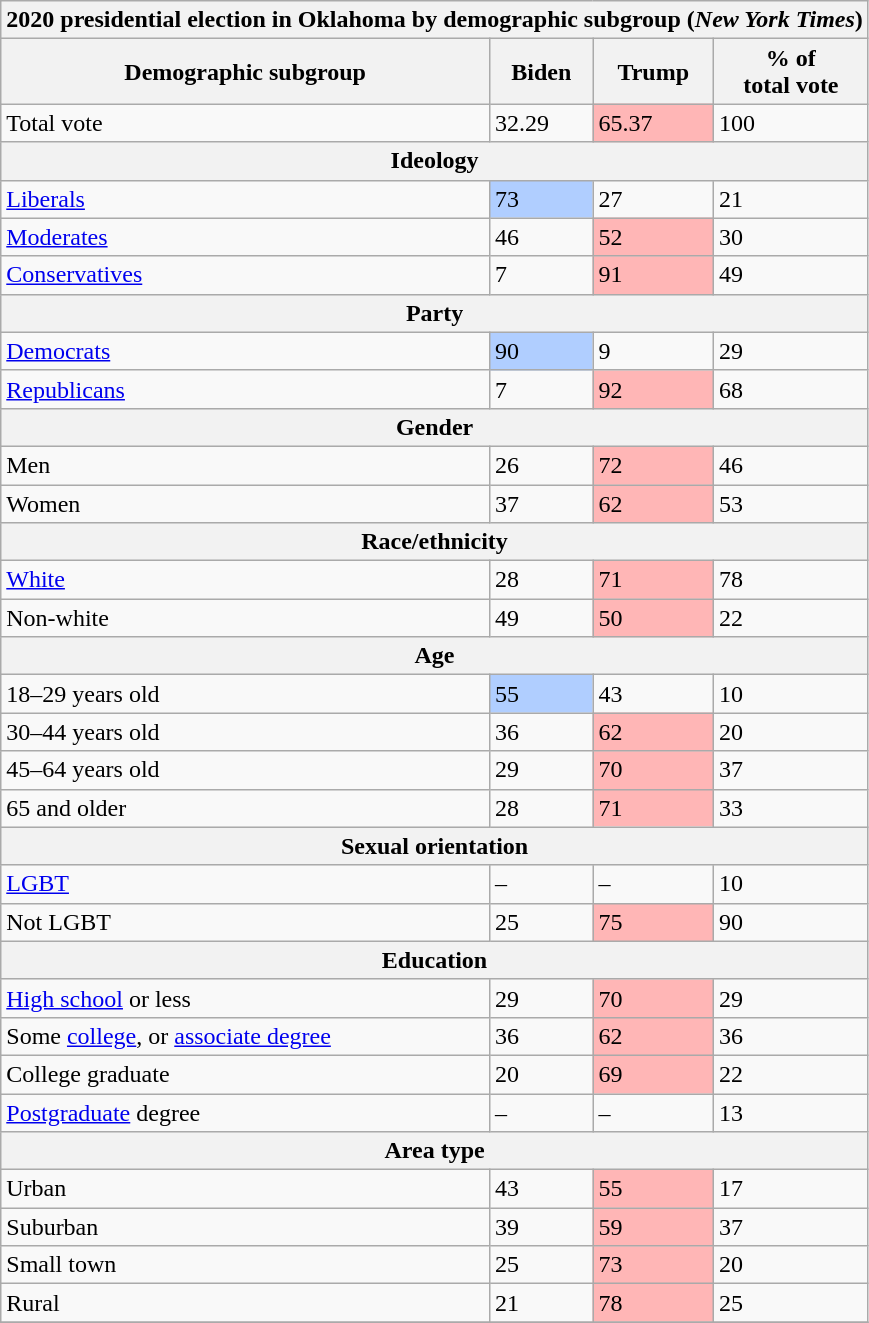<table class="wikitable sortable">
<tr>
<th colspan="4">2020 presidential election in Oklahoma by demographic subgroup (<em>New York Times</em>)</th>
</tr>
<tr>
<th>Demographic subgroup</th>
<th>Biden</th>
<th>Trump</th>
<th>% of<br>total vote</th>
</tr>
<tr>
<td>Total vote</td>
<td>32.29</td>
<td style="text-align:left; background:#ffb6b6;">65.37</td>
<td>100</td>
</tr>
<tr>
<th colspan="4">Ideology</th>
</tr>
<tr>
<td><a href='#'>Liberals</a></td>
<td style="text-align:left; background:#b0ceff;">73</td>
<td>27</td>
<td>21</td>
</tr>
<tr>
<td><a href='#'>Moderates</a></td>
<td>46</td>
<td style="text-align:left; background:#ffb6b6;">52</td>
<td>30</td>
</tr>
<tr>
<td><a href='#'>Conservatives</a></td>
<td>7</td>
<td style="text-align:left; background:#ffb6b6;">91</td>
<td>49</td>
</tr>
<tr>
<th colspan="4">Party</th>
</tr>
<tr>
<td><a href='#'>Democrats</a></td>
<td style="text-align:left; background:#b0ceff;">90</td>
<td>9</td>
<td>29</td>
</tr>
<tr>
<td><a href='#'>Republicans</a></td>
<td>7</td>
<td style="text-align:left; background:#ffb6b6;">92</td>
<td>68</td>
</tr>
<tr>
<th colspan="4">Gender</th>
</tr>
<tr>
<td>Men</td>
<td>26</td>
<td style="text-align:left; background:#ffb6b6;">72</td>
<td>46</td>
</tr>
<tr>
<td>Women</td>
<td>37</td>
<td style="text-align:left; background:#ffb6b6;">62</td>
<td>53</td>
</tr>
<tr>
<th colspan="4">Race/ethnicity</th>
</tr>
<tr>
<td><a href='#'>White</a></td>
<td>28</td>
<td style="text-align:left; background:#ffb6b6;">71</td>
<td>78</td>
</tr>
<tr>
<td>Non-white</td>
<td>49</td>
<td style="text-align:left; background:#ffb6b6;">50</td>
<td>22</td>
</tr>
<tr>
<th colspan="4">Age</th>
</tr>
<tr>
<td>18–29 years old</td>
<td style="text-align:left; background:#b0ceff;">55</td>
<td>43</td>
<td>10</td>
</tr>
<tr>
<td>30–44 years old</td>
<td>36</td>
<td style="text-align:left; background:#ffb6b6;">62</td>
<td>20</td>
</tr>
<tr>
<td>45–64 years old</td>
<td>29</td>
<td style="text-align:left; background:#ffb6b6;">70</td>
<td>37</td>
</tr>
<tr>
<td>65 and older</td>
<td>28</td>
<td style="text-align:left; background:#ffb6b6;">71</td>
<td>33</td>
</tr>
<tr>
<th colspan="4">Sexual orientation</th>
</tr>
<tr>
<td><a href='#'>LGBT</a></td>
<td>–</td>
<td>–</td>
<td>10</td>
</tr>
<tr>
<td>Not LGBT</td>
<td>25</td>
<td style="text-align:left; background:#ffb6b6;">75</td>
<td>90</td>
</tr>
<tr>
<th colspan="4">Education</th>
</tr>
<tr>
<td><a href='#'>High school</a> or less</td>
<td>29</td>
<td style="text-align:left; background:#ffb6b6;">70</td>
<td>29</td>
</tr>
<tr>
<td>Some <a href='#'>college</a>, or <a href='#'>associate degree</a></td>
<td>36</td>
<td style="text-align:left; background:#ffb6b6;">62</td>
<td>36</td>
</tr>
<tr>
<td>College graduate</td>
<td>20</td>
<td style="text-align:left; background:#ffb6b6;">69</td>
<td>22</td>
</tr>
<tr>
<td><a href='#'>Postgraduate</a> degree</td>
<td>–</td>
<td>–</td>
<td>13</td>
</tr>
<tr>
<th colspan="4">Area type</th>
</tr>
<tr>
<td>Urban</td>
<td>43</td>
<td style="text-align:left; background:#ffb6b6;">55</td>
<td>17</td>
</tr>
<tr>
<td>Suburban</td>
<td>39</td>
<td style="text-align:left; background:#ffb6b6;">59</td>
<td>37</td>
</tr>
<tr>
<td>Small town</td>
<td>25</td>
<td style="text-align:left; background:#ffb6b6;">73</td>
<td>20</td>
</tr>
<tr>
<td>Rural</td>
<td>21</td>
<td style="text-align:left; background:#ffb6b6;">78</td>
<td>25</td>
</tr>
<tr>
</tr>
</table>
